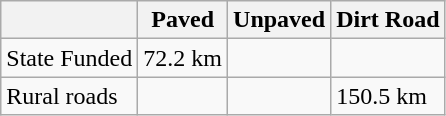<table class="wikitable">
<tr>
<th></th>
<th>Paved</th>
<th>Unpaved</th>
<th>Dirt Road</th>
</tr>
<tr>
<td>State Funded</td>
<td>72.2 km</td>
<td></td>
<td></td>
</tr>
<tr>
<td>Rural roads</td>
<td></td>
<td></td>
<td>150.5 km</td>
</tr>
</table>
